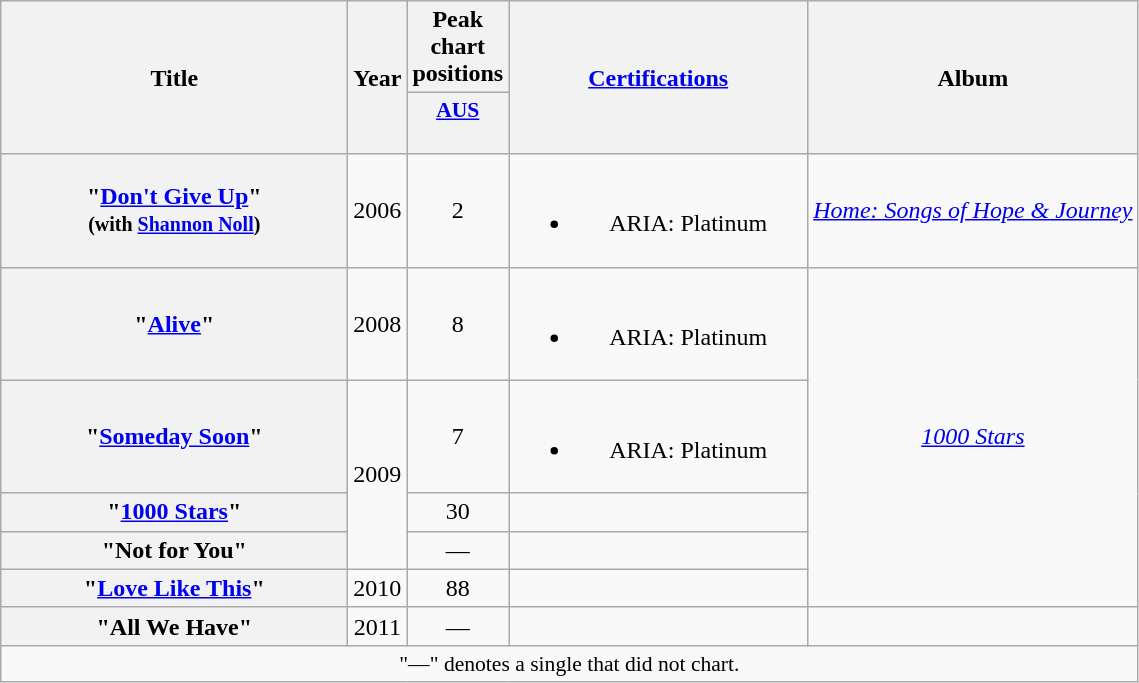<table class="wikitable plainrowheaders" style="text-align:center;">
<tr>
<th scope="col" rowspan="2" style="width:14em;">Title</th>
<th scope="col" rowspan="2">Year</th>
<th scope="col">Peak chart positions</th>
<th scope="col" rowspan="2" style="width:12em;"><a href='#'>Certifications</a></th>
<th scope="col" rowspan="2">Album</th>
</tr>
<tr>
<th scope="col" style="width:2.2em;font-size:90%;"><a href='#'>AUS</a><br><br></th>
</tr>
<tr>
<th scope="row">"<a href='#'>Don't Give Up</a>"<br><small>(with <a href='#'>Shannon Noll</a>)</small></th>
<td>2006</td>
<td>2</td>
<td><br><ul><li>ARIA: Platinum</li></ul></td>
<td><em><a href='#'>Home: Songs of Hope & Journey</a></em></td>
</tr>
<tr>
<th scope="row">"<a href='#'>Alive</a>"</th>
<td>2008</td>
<td>8</td>
<td><br><ul><li>ARIA: Platinum</li></ul></td>
<td rowspan="5"><em><a href='#'>1000 Stars</a></em></td>
</tr>
<tr>
<th scope="row">"<a href='#'>Someday Soon</a>"</th>
<td rowspan="3">2009</td>
<td>7</td>
<td><br><ul><li>ARIA: Platinum</li></ul></td>
</tr>
<tr>
<th scope="row">"<a href='#'>1000 Stars</a>"</th>
<td>30</td>
<td></td>
</tr>
<tr>
<th scope="row">"Not for You"</th>
<td>—</td>
<td></td>
</tr>
<tr>
<th scope="row">"<a href='#'>Love Like This</a>"</th>
<td>2010</td>
<td>88</td>
<td></td>
</tr>
<tr>
<th scope="row">"All We Have"</th>
<td>2011</td>
<td>—</td>
<td></td>
<td></td>
</tr>
<tr>
<td colspan="5" style="font-size:90%">"—" denotes a single that did not chart.</td>
</tr>
</table>
